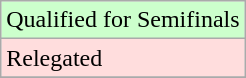<table class="wikitable">
<tr width=10px bgcolor="#ccffcc">
<td>Qualified for Semifinals</td>
</tr>
<tr width=10px bgcolor="#ffdddd">
<td>Relegated</td>
</tr>
<tr>
</tr>
</table>
